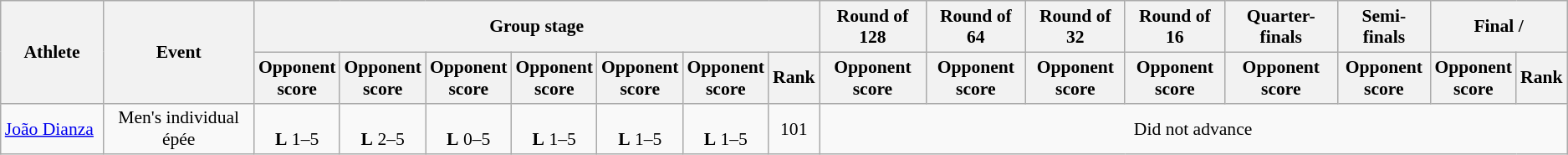<table class="wikitable" style="font-size:90%; text-align:center">
<tr>
<th rowspan="2" width="75">Athlete</th>
<th rowspan="2">Event</th>
<th colspan="7">Group stage</th>
<th>Round of 128</th>
<th>Round of 64</th>
<th>Round of 32</th>
<th>Round of 16</th>
<th>Quarter-finals</th>
<th>Semi-finals</th>
<th colspan="2">Final / </th>
</tr>
<tr>
<th>Opponent<br>score</th>
<th>Opponent<br>score</th>
<th>Opponent<br>score</th>
<th>Opponent<br>score</th>
<th>Opponent<br>score</th>
<th>Opponent<br>score</th>
<th>Rank</th>
<th>Opponent<br>score</th>
<th>Opponent<br>score</th>
<th>Opponent<br>score</th>
<th>Opponent<br>score</th>
<th>Opponent<br>score</th>
<th>Opponent<br>score</th>
<th>Opponent<br>score</th>
<th>Rank</th>
</tr>
<tr>
<td align="left"><a href='#'>João Dianza</a></td>
<td>Men's individual épée</td>
<td><br><strong>L</strong> 1–5</td>
<td><br><strong>L</strong> 2–5</td>
<td><br><strong>L</strong> 0–5</td>
<td><br><strong>L</strong> 1–5</td>
<td><br><strong>L</strong> 1–5</td>
<td><br><strong>L</strong> 1–5</td>
<td>101</td>
<td colspan="8">Did not advance</td>
</tr>
</table>
